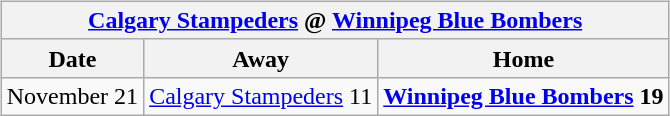<table cellspacing="10">
<tr>
<td valign="top"><br><table class="wikitable">
<tr>
<th colspan="4"><a href='#'>Calgary Stampeders</a> @ <a href='#'>Winnipeg Blue Bombers</a></th>
</tr>
<tr>
<th>Date</th>
<th>Away</th>
<th>Home</th>
</tr>
<tr>
<td>November 21</td>
<td><a href='#'>Calgary Stampeders</a> 11</td>
<td><strong><a href='#'>Winnipeg Blue Bombers</a> 19</strong></td>
</tr>
</table>
</td>
</tr>
</table>
